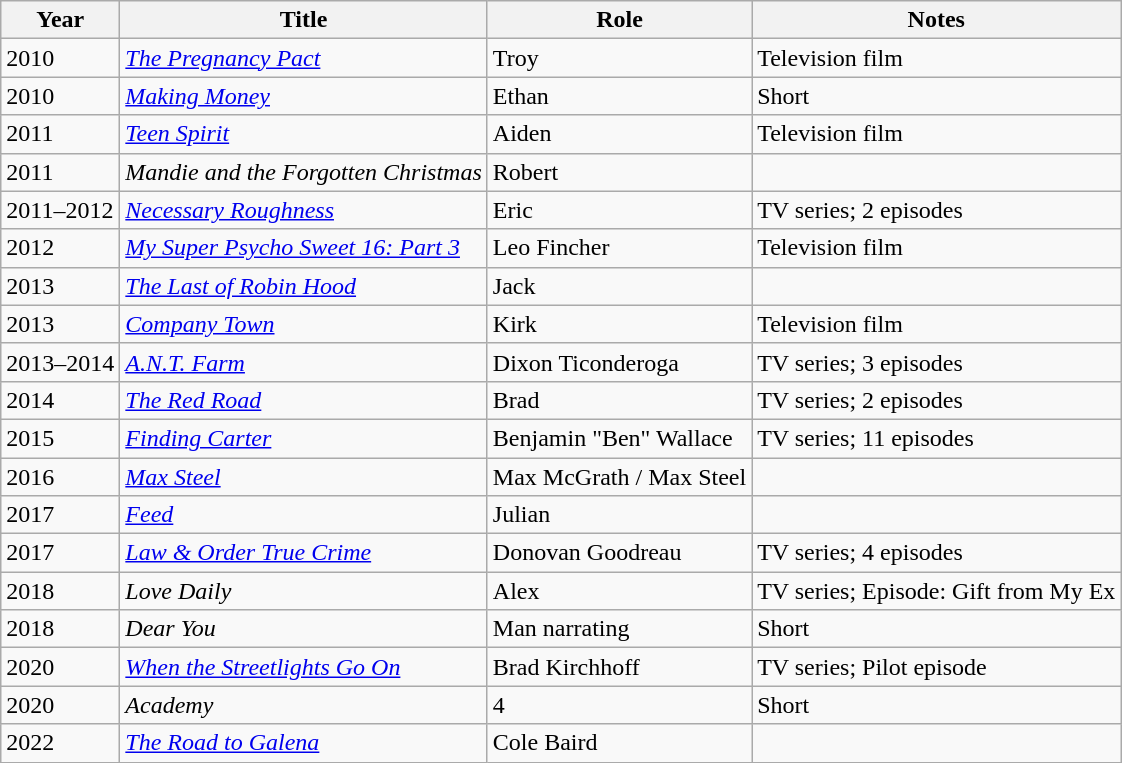<table class="wikitable sortable plainrowheaders">
<tr>
<th>Year</th>
<th>Title</th>
<th>Role</th>
<th>Notes</th>
</tr>
<tr>
<td>2010</td>
<td><em><a href='#'>The Pregnancy Pact</a></em></td>
<td>Troy</td>
<td>Television film</td>
</tr>
<tr>
<td>2010</td>
<td><em><a href='#'>Making Money</a></em></td>
<td>Ethan</td>
<td>Short</td>
</tr>
<tr>
<td>2011</td>
<td><em><a href='#'>Teen Spirit</a></em></td>
<td>Aiden</td>
<td>Television film</td>
</tr>
<tr>
<td>2011</td>
<td><em>Mandie and the Forgotten Christmas</em></td>
<td>Robert</td>
<td></td>
</tr>
<tr>
<td>2011–2012</td>
<td><em><a href='#'>Necessary Roughness</a></em></td>
<td>Eric</td>
<td>TV series; 2 episodes</td>
</tr>
<tr>
<td>2012</td>
<td><em><a href='#'>My Super Psycho Sweet 16: Part 3</a></em></td>
<td>Leo Fincher</td>
<td>Television film</td>
</tr>
<tr>
<td>2013</td>
<td><em><a href='#'>The Last of Robin Hood</a></em></td>
<td>Jack</td>
<td></td>
</tr>
<tr>
<td>2013</td>
<td><em><a href='#'>Company Town</a></em></td>
<td>Kirk</td>
<td>Television film</td>
</tr>
<tr>
<td>2013–2014</td>
<td><em><a href='#'>A.N.T. Farm</a></em></td>
<td>Dixon Ticonderoga</td>
<td>TV series; 3 episodes</td>
</tr>
<tr>
<td>2014</td>
<td><em><a href='#'>The Red Road</a></em></td>
<td>Brad</td>
<td>TV series; 2 episodes</td>
</tr>
<tr>
<td>2015</td>
<td><em><a href='#'>Finding Carter</a></em></td>
<td>Benjamin "Ben" Wallace</td>
<td>TV series; 11 episodes</td>
</tr>
<tr>
<td>2016</td>
<td><em><a href='#'>Max Steel</a></em></td>
<td>Max McGrath / Max Steel</td>
<td></td>
</tr>
<tr>
<td>2017</td>
<td><em><a href='#'>Feed</a></em></td>
<td>Julian</td>
<td></td>
</tr>
<tr>
<td>2017</td>
<td><em><a href='#'>Law & Order True Crime</a></em></td>
<td>Donovan Goodreau</td>
<td>TV series; 4 episodes</td>
</tr>
<tr>
<td>2018</td>
<td><em>Love Daily</em></td>
<td>Alex</td>
<td>TV series; Episode: Gift from My Ex</td>
</tr>
<tr>
<td>2018</td>
<td><em>Dear You</em></td>
<td>Man narrating</td>
<td>Short</td>
</tr>
<tr>
<td>2020</td>
<td><em><a href='#'>When the Streetlights Go On</a></em></td>
<td>Brad Kirchhoff</td>
<td>TV series; Pilot episode</td>
</tr>
<tr>
<td>2020</td>
<td><em>Academy</em></td>
<td>4</td>
<td>Short</td>
</tr>
<tr>
<td>2022</td>
<td><em><a href='#'>The Road to Galena</a></em></td>
<td>Cole Baird</td>
<td></td>
</tr>
</table>
